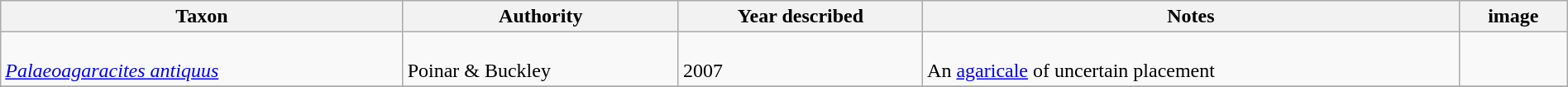<table class="wikitable sortable" align="center" width="100%">
<tr>
<th>Taxon</th>
<th>Authority</th>
<th>Year described</th>
<th>Notes</th>
<th>image</th>
</tr>
<tr>
<td><br><em><a href='#'>Palaeoagaracites antiquus</a></em></td>
<td><br>Poinar & Buckley</td>
<td><br>2007</td>
<td><br>An <a href='#'>agaricale</a> of uncertain placement</td>
<td><br></td>
</tr>
<tr>
</tr>
</table>
